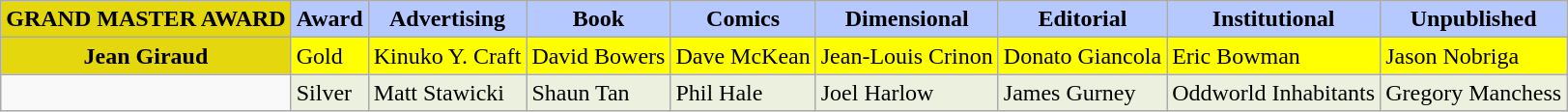<table class="wikitable">
<tr>
<th style="background:#e5d70e">GRAND MASTER AWARD</th>
<th style="background:#b6c9ff">Award</th>
<th style="background:#b6c9ff">Advertising</th>
<th style="background:#b6c9ff">Book</th>
<th style="background:#b6c9ff">Comics</th>
<th style="background:#b6c9ff">Dimensional</th>
<th style="background:#b6c9ff">Editorial</th>
<th style="background:#b6c9ff">Institutional</th>
<th style="background:#b6c9ff">Unpublished</th>
</tr>
<tr>
<td style="background:#e5d70e" align="center"><strong>Jean Giraud</strong></td>
<td style="background:#ffff00">Gold</td>
<td style="background:#ffff00">Kinuko Y. Craft</td>
<td style="background:#ffff00">David Bowers</td>
<td style="background:#ffff00">Dave McKean</td>
<td style="background:#ffff00">Jean-Louis Crinon</td>
<td style="background:#ffff00">Donato Giancola</td>
<td style="background:#ffff00">Eric Bowman</td>
<td style="background:#ffff00">Jason Nobriga</td>
</tr>
<tr>
<td></td>
<td style="background:#ecf0df">Silver</td>
<td style="background:#ecf0df">Matt Stawicki</td>
<td style="background:#ecf0df">Shaun Tan</td>
<td style="background:#ecf0df">Phil Hale</td>
<td style="background:#ecf0df">Joel Harlow</td>
<td style="background:#ecf0df">James Gurney</td>
<td style="background:#ecf0df">Oddworld Inhabitants</td>
<td style="background:#ecf0df">Gregory Manchess</td>
</tr>
</table>
